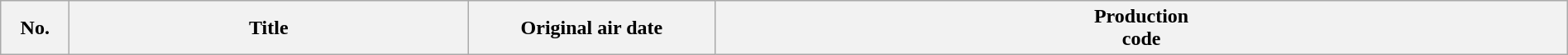<table class="wikitable plainrowheaders" style="width:100%; margin:auto;">
<tr>
<th scope="col" style="width:3em;">No.</th>
<th scope="col">Title </th>
<th scope="col" style="width:12em;">Original air date </th>
<th scope="col">Production<br>code <br>











</th>
</tr>
</table>
